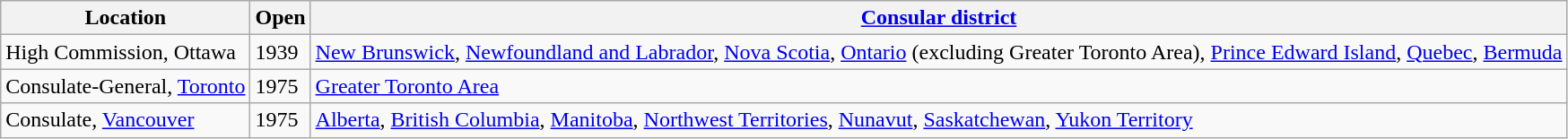<table class="wikitable">
<tr>
<th>Location</th>
<th>Open</th>
<th><a href='#'>Consular district</a></th>
</tr>
<tr>
<td>High Commission, Ottawa</td>
<td>1939</td>
<td><a href='#'>New Brunswick</a>, <a href='#'>Newfoundland and Labrador</a>, <a href='#'>Nova Scotia</a>, <a href='#'>Ontario</a> (excluding Greater Toronto Area), <a href='#'>Prince Edward Island</a>, <a href='#'>Quebec</a>, <a href='#'>Bermuda</a></td>
</tr>
<tr>
<td>Consulate-General, <a href='#'>Toronto</a></td>
<td>1975</td>
<td><a href='#'>Greater Toronto Area</a></td>
</tr>
<tr>
<td>Consulate, <a href='#'>Vancouver</a></td>
<td>1975</td>
<td><a href='#'>Alberta</a>, <a href='#'>British Columbia</a>, <a href='#'>Manitoba</a>, <a href='#'>Northwest Territories</a>, <a href='#'>Nunavut</a>, <a href='#'>Saskatchewan</a>, <a href='#'>Yukon Territory</a></td>
</tr>
</table>
